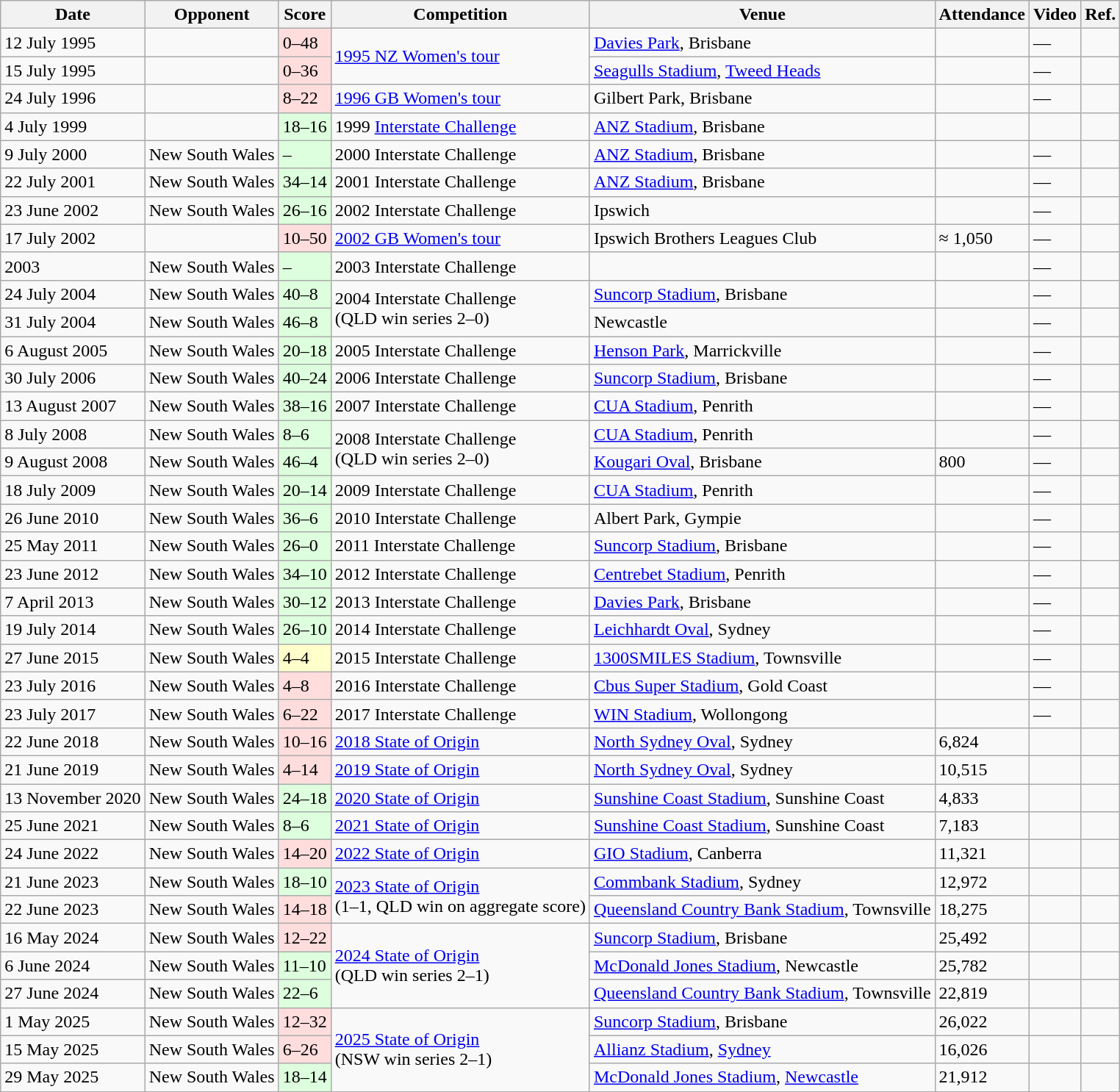<table class="wikitable defaultcenter col1right col2left">
<tr>
<th>Date</th>
<th>Opponent</th>
<th>Score</th>
<th>Competition</th>
<th>Venue</th>
<th>Attendance</th>
<th>Video</th>
<th>Ref.</th>
</tr>
<tr>
<td>12 July 1995</td>
<td> </td>
<td style="background:#ffdddd;">0–48</td>
<td rowspan=2><a href='#'>1995 NZ Women's tour</a></td>
<td><a href='#'>Davies Park</a>, Brisbane</td>
<td></td>
<td>—</td>
<td></td>
</tr>
<tr>
<td>15 July 1995</td>
<td> </td>
<td style="background:#ffdddd;">0–36</td>
<td><a href='#'>Seagulls Stadium</a>, <a href='#'>Tweed Heads</a></td>
<td></td>
<td>—</td>
<td></td>
</tr>
<tr>
<td>24 July 1996</td>
<td> </td>
<td style="background:#ffdddd;">8–22</td>
<td><a href='#'>1996 GB Women's tour</a></td>
<td>Gilbert Park, Brisbane</td>
<td></td>
<td>—</td>
<td></td>
</tr>
<tr>
<td>4 July 1999</td>
<td> </td>
<td style="background:#ddffdd;">18–16</td>
<td>1999 <a href='#'>Interstate Challenge</a></td>
<td><a href='#'>ANZ Stadium</a>, Brisbane</td>
<td></td>
<td></td>
<td></td>
</tr>
<tr>
<td>9 July 2000</td>
<td> New South Wales</td>
<td style="background:#ddffdd;">–</td>
<td>2000 Interstate Challenge</td>
<td><a href='#'>ANZ Stadium</a>, Brisbane</td>
<td></td>
<td>—</td>
<td></td>
</tr>
<tr>
<td>22 July 2001</td>
<td> New South Wales</td>
<td style="background:#ddffdd;">34–14</td>
<td>2001 Interstate Challenge</td>
<td><a href='#'>ANZ Stadium</a>, Brisbane</td>
<td></td>
<td>—</td>
<td></td>
</tr>
<tr>
<td>23 June 2002</td>
<td> New South Wales</td>
<td style="background:#ddffdd;">26–16</td>
<td>2002 Interstate Challenge</td>
<td>Ipswich</td>
<td></td>
<td>—</td>
<td></td>
</tr>
<tr>
<td>17 July 2002</td>
<td> </td>
<td style="background:#ffdddd;">10–50</td>
<td><a href='#'>2002 GB Women's tour</a></td>
<td>Ipswich Brothers Leagues Club</td>
<td>≈ 1,050</td>
<td>—</td>
<td></td>
</tr>
<tr>
<td>2003</td>
<td> New South Wales</td>
<td style="background:#ddffdd;">–</td>
<td>2003 Interstate Challenge</td>
<td></td>
<td></td>
<td>—</td>
<td></td>
</tr>
<tr>
<td>24 July 2004</td>
<td> New South Wales</td>
<td style="background:#ddffdd;">40–8</td>
<td rowspan=2>2004 Interstate Challenge<br>(QLD win series 2–0)</td>
<td><a href='#'>Suncorp Stadium</a>, Brisbane</td>
<td></td>
<td>—</td>
<td></td>
</tr>
<tr>
<td>31 July 2004</td>
<td> New South Wales</td>
<td style="background:#ddffdd;">46–8</td>
<td>Newcastle</td>
<td></td>
<td>—</td>
<td></td>
</tr>
<tr>
<td>6 August 2005</td>
<td> New South Wales</td>
<td style="background:#ddffdd;">20–18</td>
<td>2005 Interstate Challenge</td>
<td><a href='#'>Henson Park</a>, Marrickville</td>
<td></td>
<td>—</td>
<td></td>
</tr>
<tr>
<td>30 July 2006</td>
<td> New South Wales</td>
<td style="background:#ddffdd;">40–24</td>
<td>2006 Interstate Challenge</td>
<td><a href='#'>Suncorp Stadium</a>, Brisbane</td>
<td></td>
<td>—</td>
<td></td>
</tr>
<tr>
<td>13 August 2007</td>
<td> New South Wales</td>
<td style="background:#ddffdd;">38–16</td>
<td>2007 Interstate Challenge</td>
<td><a href='#'>CUA Stadium</a>, Penrith</td>
<td></td>
<td>—</td>
<td></td>
</tr>
<tr>
<td>8 July 2008</td>
<td> New South Wales</td>
<td style="background:#ddffdd;">8–6</td>
<td rowspan=2>2008 Interstate Challenge<br>(QLD win series 2–0)</td>
<td><a href='#'>CUA Stadium</a>, Penrith</td>
<td></td>
<td>—</td>
<td></td>
</tr>
<tr>
<td>9 August 2008</td>
<td> New South Wales</td>
<td style="background:#ddffdd;">46–4</td>
<td><a href='#'>Kougari Oval</a>, Brisbane</td>
<td>800</td>
<td>—</td>
<td></td>
</tr>
<tr>
<td>18 July 2009</td>
<td> New South Wales</td>
<td style="background:#ddffdd;">20–14</td>
<td>2009 Interstate Challenge</td>
<td><a href='#'>CUA Stadium</a>, Penrith</td>
<td></td>
<td>—</td>
<td></td>
</tr>
<tr>
<td>26 June 2010</td>
<td> New South Wales</td>
<td style="background:#ddffdd;">36–6</td>
<td>2010 Interstate Challenge</td>
<td>Albert Park, Gympie</td>
<td></td>
<td>—</td>
<td></td>
</tr>
<tr>
<td>25 May 2011</td>
<td> New South Wales</td>
<td style="background:#ddffdd;">26–0</td>
<td>2011 Interstate Challenge</td>
<td><a href='#'>Suncorp Stadium</a>, Brisbane</td>
<td></td>
<td>—</td>
<td></td>
</tr>
<tr>
<td>23 June 2012</td>
<td> New South Wales</td>
<td style="background:#ddffdd;">34–10</td>
<td>2012 Interstate Challenge</td>
<td><a href='#'>Centrebet Stadium</a>, Penrith</td>
<td></td>
<td>—</td>
<td></td>
</tr>
<tr>
<td>7 April 2013</td>
<td> New South Wales</td>
<td style="background:#ddffdd;">30–12</td>
<td>2013 Interstate Challenge</td>
<td><a href='#'>Davies Park</a>, Brisbane</td>
<td></td>
<td>—</td>
<td></td>
</tr>
<tr>
<td>19 July 2014</td>
<td> New South Wales</td>
<td style="background:#ddffdd;">26–10</td>
<td>2014 Interstate Challenge</td>
<td><a href='#'>Leichhardt Oval</a>, Sydney</td>
<td></td>
<td>—</td>
<td></td>
</tr>
<tr>
<td>27 June 2015</td>
<td> New South Wales</td>
<td style="background:#ffffcc;">4–4</td>
<td>2015 Interstate Challenge</td>
<td><a href='#'>1300SMILES Stadium</a>, Townsville</td>
<td></td>
<td>—</td>
<td></td>
</tr>
<tr>
<td>23 July 2016</td>
<td> New South Wales</td>
<td style="background:#ffdddd;">4–8</td>
<td>2016 Interstate Challenge</td>
<td><a href='#'>Cbus Super Stadium</a>, Gold Coast</td>
<td></td>
<td>—</td>
<td></td>
</tr>
<tr>
<td>23 July 2017</td>
<td> New South Wales</td>
<td style="background:#ffdddd;">6–22</td>
<td>2017 Interstate Challenge</td>
<td><a href='#'>WIN Stadium</a>, Wollongong</td>
<td></td>
<td>—</td>
<td></td>
</tr>
<tr>
<td>22 June 2018</td>
<td> New South Wales</td>
<td style="background:#ffdddd;">10–16</td>
<td><a href='#'>2018 State of Origin</a></td>
<td><a href='#'>North Sydney Oval</a>, Sydney</td>
<td>6,824</td>
<td></td>
<td></td>
</tr>
<tr>
<td>21 June 2019</td>
<td> New South Wales</td>
<td style="background:#ffdddd;">4–14</td>
<td><a href='#'>2019 State of Origin</a></td>
<td><a href='#'>North Sydney Oval</a>, Sydney</td>
<td>10,515</td>
<td></td>
<td></td>
</tr>
<tr>
<td>13 November 2020</td>
<td> New South Wales</td>
<td style="background:#ddffdd;">24–18</td>
<td><a href='#'>2020 State of Origin</a></td>
<td><a href='#'>Sunshine Coast Stadium</a>, Sunshine Coast</td>
<td>4,833</td>
<td></td>
<td></td>
</tr>
<tr>
<td>25 June 2021</td>
<td> New South Wales</td>
<td style="background:#ddffdd;">8–6</td>
<td><a href='#'>2021 State of Origin</a></td>
<td><a href='#'>Sunshine Coast Stadium</a>, Sunshine Coast</td>
<td>7,183</td>
<td></td>
<td></td>
</tr>
<tr>
<td>24 June 2022</td>
<td> New South Wales</td>
<td style="background:#ffdddd;">14–20</td>
<td><a href='#'>2022 State of Origin</a></td>
<td><a href='#'>GIO Stadium</a>, Canberra</td>
<td>11,321</td>
<td></td>
<td></td>
</tr>
<tr>
<td>21 June 2023</td>
<td> New South Wales</td>
<td style="background:#ddffdd;">18–10</td>
<td rowspan=2><a href='#'>2023 State of Origin</a><br>(1–1, QLD win on aggregate score)</td>
<td><a href='#'>Commbank Stadium</a>, Sydney</td>
<td>12,972</td>
<td></td>
<td></td>
</tr>
<tr>
<td>22 June 2023</td>
<td> New South Wales</td>
<td style="background:#ffdddd;">14–18</td>
<td><a href='#'>Queensland Country Bank Stadium</a>, Townsville</td>
<td>18,275</td>
<td></td>
<td></td>
</tr>
<tr>
<td>16 May 2024</td>
<td> New South Wales</td>
<td style="background:#ffdddd;">12–22</td>
<td rowspan=3><a href='#'>2024 State of Origin</a><br>(QLD win series 2–1)</td>
<td><a href='#'>Suncorp Stadium</a>, Brisbane</td>
<td>25,492</td>
<td></td>
<td></td>
</tr>
<tr>
<td>6 June 2024</td>
<td> New South Wales</td>
<td style="background:#ddffdd;">11–10</td>
<td><a href='#'>McDonald Jones Stadium</a>, Newcastle</td>
<td>25,782</td>
<td></td>
<td></td>
</tr>
<tr>
<td>27 June 2024</td>
<td> New South Wales</td>
<td style="background:#ddffdd;">22–6</td>
<td><a href='#'>Queensland Country Bank Stadium</a>, Townsville</td>
<td>22,819</td>
<td></td>
<td></td>
</tr>
<tr>
<td>1 May 2025</td>
<td> New South Wales</td>
<td style="background:#ffdddd;">12–32</td>
<td rowspan=3><a href='#'>2025 State of Origin</a><br>(NSW win series 2–1)</td>
<td><a href='#'>Suncorp Stadium</a>, Brisbane</td>
<td>26,022</td>
<td></td>
<td></td>
</tr>
<tr>
<td>15 May 2025</td>
<td> New South Wales</td>
<td style="background:#ffdddd;">6–26</td>
<td><a href='#'>Allianz Stadium</a>, <a href='#'>Sydney</a></td>
<td>16,026</td>
<td></td>
<td></td>
</tr>
<tr>
<td>29 May 2025</td>
<td> New South Wales</td>
<td style="background:#ddffdd;">18–14</td>
<td><a href='#'>McDonald Jones Stadium</a>, <a href='#'>Newcastle</a></td>
<td>21,912</td>
<td></td>
<td></td>
</tr>
</table>
